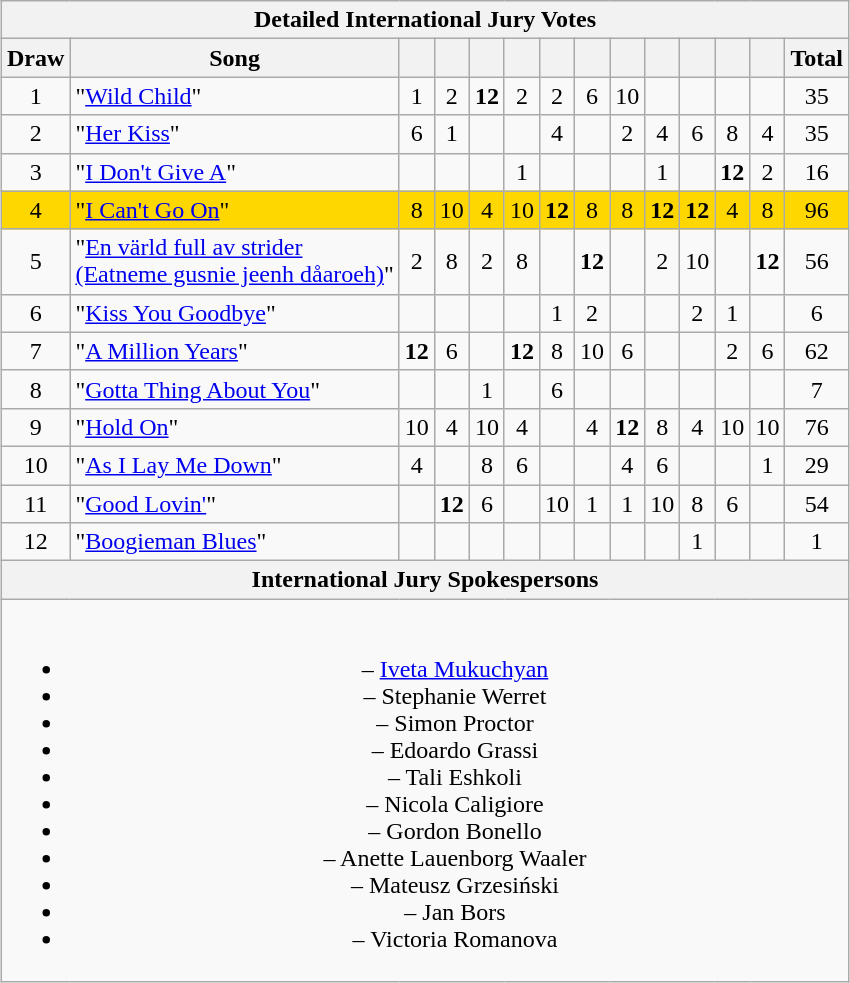<table class="sortable wikitable" style="margin: 1em auto 1em auto; text-align:center;">
<tr>
<th colspan=14>Detailed International Jury Votes</th>
</tr>
<tr>
<th>Draw</th>
<th>Song</th>
<th></th>
<th></th>
<th></th>
<th></th>
<th></th>
<th></th>
<th></th>
<th></th>
<th></th>
<th></th>
<th></th>
<th>Total</th>
</tr>
<tr>
<td>1</td>
<td align=left>"<a href='#'>Wild Child</a>"</td>
<td>1</td>
<td>2</td>
<td><strong>12</strong></td>
<td>2</td>
<td>2</td>
<td>6</td>
<td>10</td>
<td></td>
<td></td>
<td></td>
<td></td>
<td>35</td>
</tr>
<tr>
<td>2</td>
<td align=left>"<a href='#'>Her Kiss</a>"</td>
<td>6</td>
<td>1</td>
<td></td>
<td></td>
<td>4</td>
<td></td>
<td>2</td>
<td>4</td>
<td>6</td>
<td>8</td>
<td>4</td>
<td>35</td>
</tr>
<tr>
<td>3</td>
<td align=left>"<a href='#'>I Don't Give A</a>"</td>
<td></td>
<td></td>
<td></td>
<td>1</td>
<td></td>
<td></td>
<td></td>
<td>1</td>
<td></td>
<td><strong>12</strong></td>
<td>2</td>
<td>16</td>
</tr>
<tr style="background:gold;">
<td>4</td>
<td align=left>"<a href='#'>I Can't Go On</a>"</td>
<td>8</td>
<td>10</td>
<td>4</td>
<td>10</td>
<td><strong>12</strong></td>
<td>8</td>
<td>8</td>
<td><strong>12</strong></td>
<td><strong>12</strong></td>
<td>4</td>
<td>8</td>
<td>96</td>
</tr>
<tr>
<td>5</td>
<td align=left>"<a href='#'>En värld full av strider<br>(Eatneme gusnie jeenh dåaroeh)</a>"</td>
<td>2</td>
<td>8</td>
<td>2</td>
<td>8</td>
<td></td>
<td><strong>12</strong></td>
<td></td>
<td>2</td>
<td>10</td>
<td></td>
<td><strong>12</strong></td>
<td>56</td>
</tr>
<tr>
<td>6</td>
<td align=left>"<a href='#'>Kiss You Goodbye</a>"</td>
<td></td>
<td></td>
<td></td>
<td></td>
<td>1</td>
<td>2</td>
<td></td>
<td></td>
<td>2</td>
<td>1</td>
<td></td>
<td>6</td>
</tr>
<tr>
<td>7</td>
<td align=left>"<a href='#'>A Million Years</a>"</td>
<td><strong>12</strong></td>
<td>6</td>
<td></td>
<td><strong>12</strong></td>
<td>8</td>
<td>10</td>
<td>6</td>
<td></td>
<td></td>
<td>2</td>
<td>6</td>
<td>62</td>
</tr>
<tr>
<td>8</td>
<td align=left>"<a href='#'>Gotta Thing About You</a>"</td>
<td></td>
<td></td>
<td>1</td>
<td></td>
<td>6</td>
<td></td>
<td></td>
<td></td>
<td></td>
<td></td>
<td></td>
<td>7</td>
</tr>
<tr>
<td>9</td>
<td align=left>"<a href='#'>Hold On</a>"</td>
<td>10</td>
<td>4</td>
<td>10</td>
<td>4</td>
<td></td>
<td>4</td>
<td><strong>12</strong></td>
<td>8</td>
<td>4</td>
<td>10</td>
<td>10</td>
<td>76</td>
</tr>
<tr>
<td>10</td>
<td align=left>"<a href='#'>As I Lay Me Down</a>"</td>
<td>4</td>
<td></td>
<td>8</td>
<td>6</td>
<td></td>
<td></td>
<td>4</td>
<td>6</td>
<td></td>
<td></td>
<td>1</td>
<td>29</td>
</tr>
<tr>
<td>11</td>
<td align=left>"<a href='#'>Good Lovin'</a>"</td>
<td></td>
<td><strong>12</strong></td>
<td>6</td>
<td></td>
<td>10</td>
<td>1</td>
<td>1</td>
<td>10</td>
<td>8</td>
<td>6</td>
<td></td>
<td>54</td>
</tr>
<tr>
<td>12</td>
<td align=left>"<a href='#'>Boogieman Blues</a>"</td>
<td></td>
<td></td>
<td></td>
<td></td>
<td></td>
<td></td>
<td></td>
<td></td>
<td>1</td>
<td></td>
<td></td>
<td>1</td>
</tr>
<tr class="sortbottom">
<th colspan=14>International Jury Spokespersons</th>
</tr>
<tr class="sortbottom">
<td colspan="14"><br><ul><li> – <a href='#'>Iveta Mukuchyan</a></li><li> – Stephanie Werret</li><li> – Simon Proctor</li><li> – Edoardo Grassi</li><li> – Tali Eshkoli</li><li> – Nicola Caligiore</li><li> – Gordon Bonello</li><li> – Anette Lauenborg Waaler</li><li> – Mateusz Grzesiński</li><li> – Jan Bors</li><li> – Victoria Romanova</li></ul></td>
</tr>
</table>
